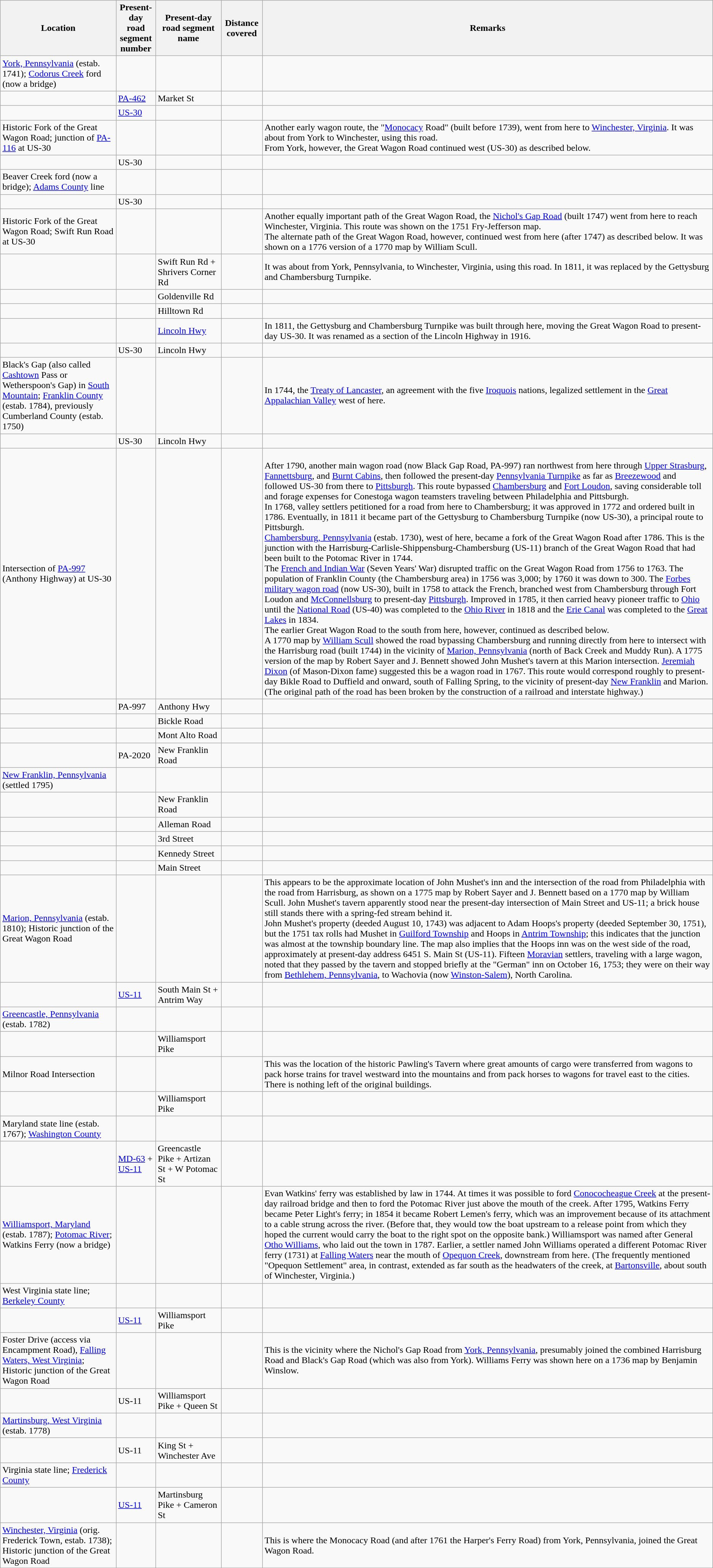<table class="wikitable">
<tr>
<th>Location</th>
<th>Present-day <br> road segment <br> number</th>
<th>Present-day <br> road segment <br> name</th>
<th>Distance covered</th>
<th>Remarks</th>
</tr>
<tr>
<td><a href='#'>York, Pennsylvania</a> (estab. 1741); <a href='#'>Codorus Creek</a> ford (now a bridge)</td>
<td></td>
<td></td>
<td></td>
<td></td>
</tr>
<tr>
<td></td>
<td><a href='#'>PA-462</a></td>
<td>Market St</td>
<td align=center></td>
<td></td>
</tr>
<tr>
<td></td>
<td><a href='#'>US-30</a></td>
<td></td>
<td align=center></td>
<td></td>
</tr>
<tr>
<td>Historic Fork of the Great Wagon Road; junction of <a href='#'>PA-116</a> at US-30</td>
<td></td>
<td></td>
<td></td>
<td>Another early wagon route, the "<a href='#'>Monocacy</a> Road" (built before 1739), went from here to <a href='#'>Winchester, Virginia</a>. It was about  from York to Winchester, using this road.<br>From York, however, the Great Wagon Road continued west (US-30) as described below.</td>
</tr>
<tr>
<td></td>
<td>US-30</td>
<td></td>
<td align=center></td>
<td></td>
</tr>
<tr>
<td>Beaver Creek ford (now a bridge);  <a href='#'>Adams County</a> line</td>
<td></td>
<td></td>
<td></td>
<td></td>
</tr>
<tr>
<td></td>
<td>US-30</td>
<td></td>
<td align=center></td>
<td></td>
</tr>
<tr>
<td>Historic Fork of the Great Wagon Road; Swift Run Road at US-30</td>
<td></td>
<td></td>
<td></td>
<td>Another equally important path of the Great Wagon Road, the <a href='#'>Nichol's Gap Road</a> (built 1747) went from here to reach Winchester, Virginia. This route was shown on the 1751 Fry-Jefferson map.<br>The alternate path of the Great Wagon Road, however, continued west from here (after 1747) as described below. It was shown on a 1776 version of a 1770 map by William Scull.</td>
</tr>
<tr>
<td></td>
<td></td>
<td>Swift Run Rd + Shrivers Corner Rd</td>
<td align=center></td>
<td> It was about  from York, Pennsylvania, to Winchester, Virginia, using this road. In 1811, it was replaced by the Gettysburg and Chambersburg Turnpike.</td>
</tr>
<tr>
<td></td>
<td></td>
<td>Goldenville Rd</td>
<td align=center></td>
<td></td>
</tr>
<tr>
<td></td>
<td></td>
<td>Hilltown Rd</td>
<td align=center></td>
<td></td>
</tr>
<tr>
<td></td>
<td></td>
<td><a href='#'>Lincoln Hwy</a></td>
<td align=center></td>
<td>In 1811, the Gettysburg and Chambersburg Turnpike was built through here, moving the Great Wagon Road to present-day US-30. It was renamed as a section of the Lincoln Highway in 1916.</td>
</tr>
<tr>
<td></td>
<td>US-30</td>
<td>Lincoln Hwy</td>
<td align=center></td>
<td></td>
</tr>
<tr>
<td>Black's Gap (also called <a href='#'>Cashtown</a> Pass or Wetherspoon's Gap) in <a href='#'>South Mountain</a>; <a href='#'>Franklin County</a> (estab. 1784), previously Cumberland County (estab. 1750)</td>
<td></td>
<td></td>
<td></td>
<td>In 1744, the <a href='#'>Treaty of Lancaster</a>, an agreement with the five <a href='#'>Iroquois</a> nations, legalized settlement in the <a href='#'>Great Appalachian Valley</a> west of here.</td>
</tr>
<tr>
<td></td>
<td>US-30</td>
<td>Lincoln Hwy</td>
<td align=center></td>
<td></td>
</tr>
<tr>
<td>Intersection of <a href='#'>PA-997</a> (Anthony Highway) at US-30</td>
<td></td>
<td></td>
<td></td>
<td><br>After 1790, another main wagon road (now Black Gap Road, PA-997) ran northwest from here through <a href='#'>Upper Strasburg</a>, <a href='#'>Fannettsburg</a>, and <a href='#'>Burnt Cabins</a>, then followed the present-day <a href='#'>Pennsylvania Turnpike</a> as far as <a href='#'>Breezewood</a> and followed US-30 from there to <a href='#'>Pittsburgh</a>. This route bypassed <a href='#'>Chambersburg</a> and <a href='#'>Fort Loudon</a>, saving considerable toll and forage expenses for Conestoga wagon teamsters traveling between Philadelphia and Pittsburgh.<br>In 1768, valley settlers petitioned for a road from here to Chambersburg; it was approved in 1772 and ordered built in 1786. Eventually, in 1811 it became part of the Gettysburg to Chambersburg Turnpike (now US-30), a principal route to Pittsburgh.<br><a href='#'>Chambersburg, Pennsylvania</a> (estab. 1730),  west of here, became a fork of the Great Wagon Road after 1786. This is the junction with the Harrisburg-Carlisle-Shippensburg-Chambersburg (US-11) branch of the Great Wagon Road that had been built to the Potomac River in 1744.<br>The <a href='#'>French and Indian War</a> (Seven Years' War) disrupted traffic on the Great Wagon Road from 1756 to 1763. The population of Franklin County (the Chambersburg area) in 1756 was 3,000; by 1760 it was down to 300. The <a href='#'>Forbes military wagon road</a> (now US-30), built in 1758 to attack the French, branched west from Chambersburg through Fort Loudon and <a href='#'>McConnellsburg</a> to present-day <a href='#'>Pittsburgh</a>. Improved in 1785, it then carried heavy pioneer traffic to <a href='#'>Ohio</a> until the <a href='#'>National Road</a> (US-40) was completed to the <a href='#'>Ohio River</a> in 1818 and the <a href='#'>Erie Canal</a> was completed to the <a href='#'>Great Lakes</a> in 1834.<br>The earlier Great Wagon Road to the south from here, however, continued as described below.<br>A 1770 map by <a href='#'>William Scull</a> showed the road bypassing Chambersburg and running directly from here to intersect with the Harrisburg road (built 1744) in the vicinity of <a href='#'>Marion, Pennsylvania</a> (north of Back Creek and Muddy Run).  A 1775 version of the map by Robert Sayer and J. Bennett showed John Mushet's tavern at this Marion intersection. <a href='#'>Jeremiah Dixon</a> (of Mason-Dixon fame) suggested this be a wagon road in 1767. This route would correspond roughly to present-day Bikle Road to Duffield and onward, south of Falling Spring, to the vicinity of present-day <a href='#'>New Franklin</a> and Marion. (The original path of the road has been broken by the construction of a railroad and interstate highway.)</td>
</tr>
<tr>
<td></td>
<td>PA-997</td>
<td>Anthony Hwy</td>
<td align=center></td>
<td></td>
</tr>
<tr>
<td></td>
<td></td>
<td>Bickle Road</td>
<td align=center></td>
<td></td>
</tr>
<tr>
<td></td>
<td></td>
<td>Mont Alto Road</td>
<td align=center></td>
<td></td>
</tr>
<tr>
<td></td>
<td>PA-2020</td>
<td>New Franklin Road</td>
<td align=center></td>
<td></td>
</tr>
<tr>
<td><a href='#'>New Franklin, Pennsylvania</a> (settled 1795)</td>
<td></td>
<td></td>
<td></td>
<td></td>
</tr>
<tr>
<td></td>
<td></td>
<td>New Franklin Road</td>
<td align=center></td>
<td></td>
</tr>
<tr>
<td></td>
<td></td>
<td>Alleman Road</td>
<td align=center></td>
<td></td>
</tr>
<tr>
<td></td>
<td></td>
<td>3rd Street</td>
<td align=center></td>
<td></td>
</tr>
<tr>
<td></td>
<td></td>
<td>Kennedy Street</td>
<td align=center></td>
<td></td>
</tr>
<tr>
<td></td>
<td></td>
<td>Main Street</td>
<td align=center></td>
<td></td>
</tr>
<tr>
<td><a href='#'>Marion, Pennsylvania</a> (estab. 1810); Historic junction of the Great Wagon Road</td>
<td></td>
<td></td>
<td></td>
<td>This appears to be the approximate location of John Mushet's inn and the intersection of the road from Philadelphia with the road from Harrisburg, as shown on a 1775 map by Robert Sayer and J. Bennett based on a 1770 map by William Scull. John Mushet's tavern apparently stood near the present-day intersection of Main Street and US-11; a brick house still stands there with a spring-fed stream behind it.<br>John Mushet's property (deeded August 10, 1743) was adjacent to Adam Hoops's property (deeded September 30, 1751), but the 1751 tax rolls had Mushet in <a href='#'>Guilford Township</a> and Hoops in <a href='#'>Antrim Township</a>; this indicates that the junction was almost at the township boundary line. The map also implies that the Hoops inn was on the west side of the road, approximately at present-day address 6451 S. Main St (US-11). Fifteen <a href='#'>Moravian</a> settlers, traveling with a large wagon, noted that they passed by the tavern and stopped briefly at the "German" inn on October 16, 1753; they were on their way from <a href='#'>Bethlehem, Pennsylvania</a>, to Wachovia (now <a href='#'>Winston-Salem</a>), North Carolina.</td>
</tr>
<tr>
<td></td>
<td><a href='#'>US-11</a></td>
<td>South Main St + Antrim Way</td>
<td align=center></td>
<td></td>
</tr>
<tr>
<td><a href='#'>Greencastle, Pennsylvania</a> (estab. 1782)</td>
<td></td>
<td></td>
<td></td>
<td></td>
</tr>
<tr>
<td></td>
<td></td>
<td>Williamsport Pike</td>
<td align=center></td>
<td></td>
</tr>
<tr>
<td>Milnor Road Intersection</td>
<td></td>
<td></td>
<td></td>
<td>This was the location of the historic Pawling's Tavern where great amounts of cargo were transferred from wagons to pack horse trains for travel westward into the mountains and from pack horses to wagons for travel east to the cities. There is nothing left of the original buildings.</td>
</tr>
<tr>
<td></td>
<td></td>
<td>Williamsport Pike</td>
<td align=center></td>
<td></td>
</tr>
<tr>
<td>Maryland state line (estab. 1767); <a href='#'>Washington County</a></td>
<td></td>
<td></td>
<td></td>
<td></td>
</tr>
<tr>
<td></td>
<td><a href='#'>MD-63</a> + <a href='#'>US-11</a></td>
<td>Greencastle Pike + Artizan St + W Potomac St</td>
<td align=center></td>
<td></td>
</tr>
<tr>
<td><a href='#'>Williamsport, Maryland</a> (estab. 1787); <a href='#'>Potomac River</a>; Watkins Ferry (now a bridge)</td>
<td></td>
<td></td>
<td></td>
<td>Evan Watkins' ferry was established by law in 1744. At times it was possible to ford <a href='#'>Conococheague Creek</a> at the present-day railroad bridge and then to ford the Potomac River just above the mouth of the creek. After 1795, Watkins Ferry became Peter Light's ferry; in 1854 it became Robert Lemen's ferry, which was an improvement because of its attachment to a cable strung across the river. (Before that, they would tow the boat upstream to a release point from which they hoped the current would carry the boat to the right spot on the opposite bank.) Williamsport was named after General <a href='#'>Otho Williams</a>, who laid out the town in 1787. Earlier, a settler named John Williams operated a different Potomac River ferry (1731) at <a href='#'>Falling Waters</a> near the mouth of <a href='#'>Opequon Creek</a>,  downstream from here. (The frequently mentioned "Opequon Settlement" area, in contrast, extended as far south as the headwaters of the creek, at <a href='#'>Bartonsville</a>, about  south of Winchester, Virginia.)</td>
</tr>
<tr>
<td>West Virginia state line; <a href='#'>Berkeley County</a></td>
<td></td>
<td></td>
<td></td>
<td></td>
</tr>
<tr>
<td></td>
<td><a href='#'>US-11</a></td>
<td>Williamsport Pike</td>
<td align=center></td>
<td></td>
</tr>
<tr>
<td>Foster Drive (access via Encampment Road), <a href='#'>Falling Waters, West Virginia</a>; Historic junction of the Great Wagon Road</td>
<td></td>
<td></td>
<td></td>
<td>This is the vicinity where the Nichol's Gap Road from <a href='#'>York, Pennsylvania</a>, presumably joined the combined Harrisburg Road and Black's Gap Road (which was also from York). Williams Ferry was shown here on a 1736 map by Benjamin Winslow.</td>
</tr>
<tr>
<td></td>
<td>US-11</td>
<td>Williamsport Pike + Queen St</td>
<td align=center></td>
<td></td>
</tr>
<tr>
<td><a href='#'>Martinsburg, West Virginia</a> (estab. 1778)</td>
<td></td>
<td></td>
<td></td>
<td></td>
</tr>
<tr>
<td></td>
<td>US-11</td>
<td>King St + Winchester Ave</td>
<td align=center></td>
<td></td>
</tr>
<tr>
<td>Virginia state line; <a href='#'>Frederick County</a></td>
<td></td>
<td></td>
<td></td>
<td></td>
</tr>
<tr>
<td></td>
<td><a href='#'>US-11</a></td>
<td>Martinsburg Pike + Cameron St</td>
<td align=center></td>
<td></td>
</tr>
<tr>
<td><a href='#'>Winchester, Virginia</a> (orig. Frederick Town, estab. 1738); Historic junction of the Great Wagon Road</td>
<td></td>
<td></td>
<td></td>
<td>This is where the Monocacy Road (and after 1761 the Harper's Ferry Road) from York, Pennsylvania, joined the Great Wagon Road.</td>
</tr>
<tr>
</tr>
</table>
